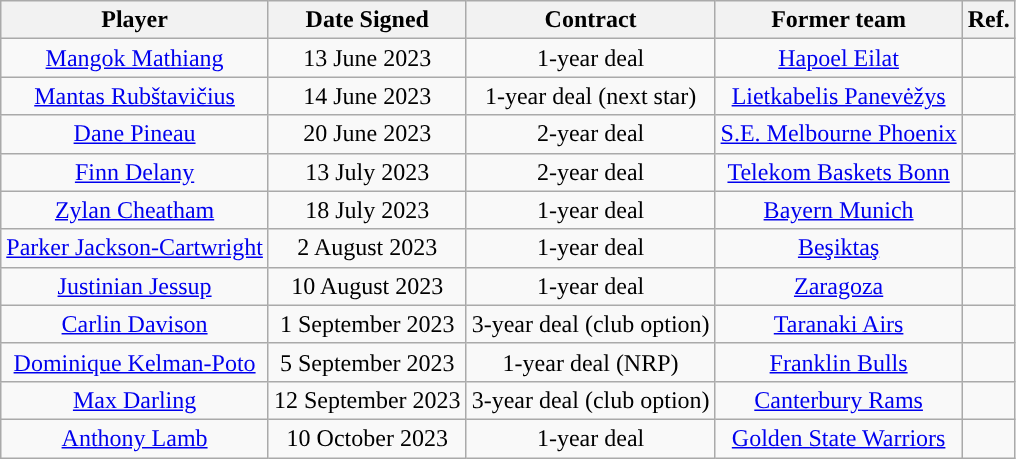<table class="wikitable sortable sortable" style="text-align: center">
<tr>
<th>Player</th>
<th>Date Signed</th>
<th>Contract</th>
<th>Former team</th>
<th>Ref.</th>
</tr>
<tr>
<td><a href='#'>Mangok Mathiang</a></td>
<td>13 June 2023</td>
<td>1-year deal</td>
<td><a href='#'>Hapoel Eilat</a></td>
<td></td>
</tr>
<tr>
<td><a href='#'>Mantas Rubštavičius</a></td>
<td>14 June 2023</td>
<td>1-year deal (next star)</td>
<td><a href='#'>Lietkabelis Panevėžys</a></td>
<td></td>
</tr>
<tr>
<td><a href='#'>Dane Pineau</a></td>
<td>20 June 2023</td>
<td>2-year deal</td>
<td><a href='#'>S.E. Melbourne Phoenix</a></td>
<td></td>
</tr>
<tr>
<td><a href='#'>Finn Delany</a></td>
<td>13 July 2023</td>
<td>2-year deal</td>
<td><a href='#'>Telekom Baskets Bonn</a></td>
<td></td>
</tr>
<tr>
<td><a href='#'>Zylan Cheatham</a></td>
<td>18 July 2023</td>
<td>1-year deal</td>
<td><a href='#'>Bayern Munich</a></td>
<td></td>
</tr>
<tr>
<td><a href='#'>Parker Jackson-Cartwright</a></td>
<td>2 August 2023</td>
<td>1-year deal</td>
<td><a href='#'>Beşiktaş</a></td>
<td></td>
</tr>
<tr>
<td><a href='#'>Justinian Jessup</a></td>
<td>10 August 2023</td>
<td>1-year deal</td>
<td><a href='#'>Zaragoza</a></td>
<td></td>
</tr>
<tr>
<td><a href='#'>Carlin Davison</a></td>
<td>1 September 2023</td>
<td>3-year deal (club option)</td>
<td><a href='#'>Taranaki Airs</a></td>
<td></td>
</tr>
<tr>
<td><a href='#'>Dominique Kelman-Poto</a></td>
<td>5 September 2023</td>
<td>1-year deal (NRP)</td>
<td><a href='#'>Franklin Bulls</a></td>
<td></td>
</tr>
<tr>
<td><a href='#'>Max Darling</a></td>
<td>12 September 2023</td>
<td>3-year deal (club option)</td>
<td><a href='#'>Canterbury Rams</a></td>
<td></td>
</tr>
<tr>
<td><a href='#'>Anthony Lamb</a></td>
<td>10 October 2023</td>
<td>1-year deal</td>
<td><a href='#'>Golden State Warriors</a></td>
<td></td>
</tr>
</table>
